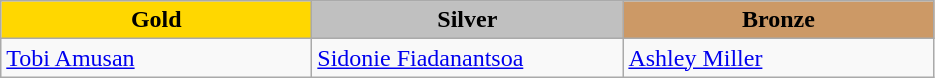<table class="wikitable" style="text-align:left">
<tr align="center">
<td width=200 bgcolor=gold><strong>Gold</strong></td>
<td width=200 bgcolor=silver><strong>Silver</strong></td>
<td width=200 bgcolor=CC9966><strong>Bronze</strong></td>
</tr>
<tr>
<td><a href='#'>Tobi Amusan</a><br></td>
<td><a href='#'>Sidonie Fiadanantsoa</a><br></td>
<td><a href='#'>Ashley Miller</a><br></td>
</tr>
</table>
